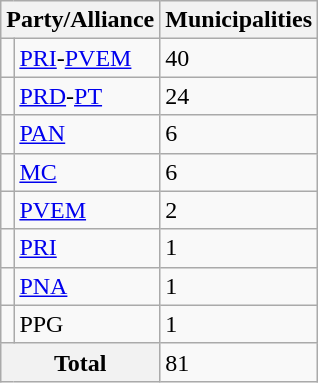<table class="wikitable">
<tr>
<th colspan="2">Party/Alliance</th>
<th>Municipalities</th>
</tr>
<tr>
<td></td>
<td><a href='#'>PRI</a>-<a href='#'>PVEM</a></td>
<td>40</td>
</tr>
<tr>
<td></td>
<td><a href='#'>PRD</a>-<a href='#'>PT</a></td>
<td>24</td>
</tr>
<tr>
<td></td>
<td><a href='#'>PAN</a></td>
<td>6</td>
</tr>
<tr>
<td></td>
<td><a href='#'>MC</a></td>
<td>6</td>
</tr>
<tr>
<td></td>
<td><a href='#'>PVEM</a></td>
<td>2</td>
</tr>
<tr>
<td></td>
<td><a href='#'>PRI</a></td>
<td>1</td>
</tr>
<tr>
<td></td>
<td><a href='#'>PNA</a></td>
<td>1</td>
</tr>
<tr>
<td></td>
<td>PPG</td>
<td>1</td>
</tr>
<tr>
<th colspan="2">Total</th>
<td>81</td>
</tr>
</table>
